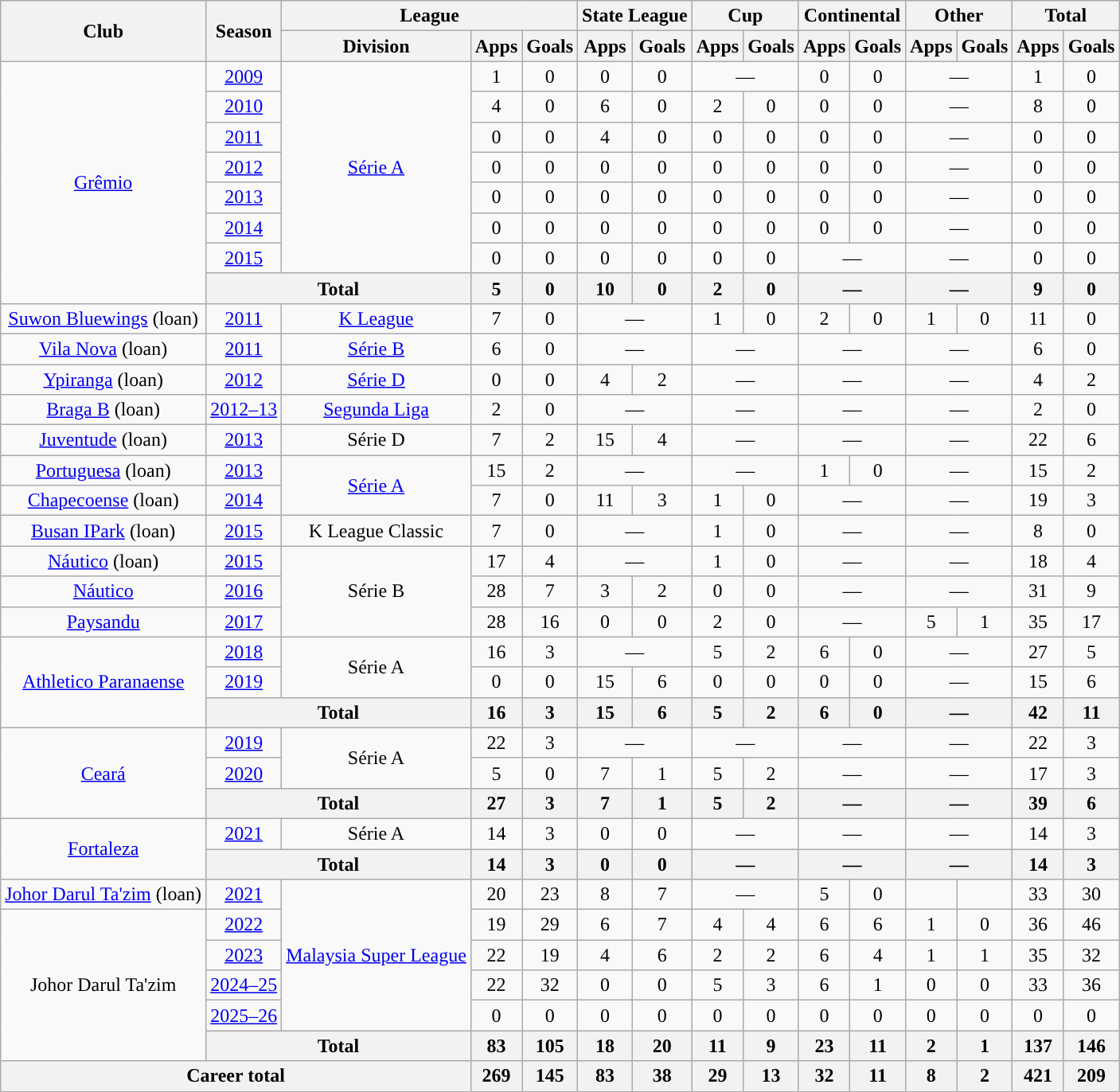<table class="wikitable" style="text-align: center;">
<tr>
<th rowspan="2">Club</th>
<th rowspan="2">Season</th>
<th colspan="3">League</th>
<th colspan="2">State League</th>
<th colspan="2">Cup</th>
<th colspan="2">Continental</th>
<th colspan="2">Other</th>
<th colspan="2">Total</th>
</tr>
<tr>
<th>Division</th>
<th>Apps</th>
<th>Goals</th>
<th>Apps</th>
<th>Goals</th>
<th>Apps</th>
<th>Goals</th>
<th>Apps</th>
<th>Goals</th>
<th>Apps</th>
<th>Goals</th>
<th>Apps</th>
<th>Goals</th>
</tr>
<tr>
<td rowspan="8" valign="center"><a href='#'>Grêmio</a></td>
<td><a href='#'>2009</a></td>
<td rowspan="7" valign="center"><a href='#'>Série A</a></td>
<td>1</td>
<td>0</td>
<td>0</td>
<td>0</td>
<td colspan="2">—</td>
<td>0</td>
<td>0</td>
<td colspan="2">—</td>
<td>1</td>
<td>0</td>
</tr>
<tr>
<td><a href='#'>2010</a></td>
<td>4</td>
<td>0</td>
<td>6</td>
<td>0</td>
<td>2</td>
<td>0</td>
<td>0</td>
<td>0</td>
<td colspan="2">—</td>
<td>8</td>
<td>0</td>
</tr>
<tr>
<td><a href='#'>2011</a></td>
<td>0</td>
<td>0</td>
<td>4</td>
<td>0</td>
<td>0</td>
<td>0</td>
<td>0</td>
<td>0</td>
<td colspan="2">—</td>
<td>0</td>
<td>0</td>
</tr>
<tr>
<td><a href='#'>2012</a></td>
<td>0</td>
<td>0</td>
<td>0</td>
<td>0</td>
<td>0</td>
<td>0</td>
<td>0</td>
<td>0</td>
<td colspan="2">—</td>
<td>0</td>
<td>0</td>
</tr>
<tr>
<td><a href='#'>2013</a></td>
<td>0</td>
<td>0</td>
<td>0</td>
<td>0</td>
<td>0</td>
<td>0</td>
<td>0</td>
<td>0</td>
<td colspan="2">—</td>
<td>0</td>
<td>0</td>
</tr>
<tr>
<td><a href='#'>2014</a></td>
<td>0</td>
<td>0</td>
<td>0</td>
<td>0</td>
<td>0</td>
<td>0</td>
<td>0</td>
<td>0</td>
<td colspan="2">—</td>
<td>0</td>
<td>0</td>
</tr>
<tr>
<td><a href='#'>2015</a></td>
<td>0</td>
<td>0</td>
<td>0</td>
<td>0</td>
<td>0</td>
<td>0</td>
<td colspan="2">—</td>
<td colspan="2">—</td>
<td>0</td>
<td>0</td>
</tr>
<tr>
<th colspan="2">Total</th>
<th>5</th>
<th>0</th>
<th>10</th>
<th>0</th>
<th>2</th>
<th>0</th>
<th colspan="2">—</th>
<th colspan="2">—</th>
<th>9</th>
<th>0</th>
</tr>
<tr>
<td valign="center"><a href='#'>Suwon Bluewings</a> (loan)</td>
<td><a href='#'>2011</a></td>
<td><a href='#'>K League</a></td>
<td>7</td>
<td>0</td>
<td colspan="2">—</td>
<td>1</td>
<td>0</td>
<td>2</td>
<td>0</td>
<td>1</td>
<td>0</td>
<td>11</td>
<td>0</td>
</tr>
<tr>
<td valign="center"><a href='#'>Vila Nova</a> (loan)</td>
<td><a href='#'>2011</a></td>
<td valign="center"><a href='#'>Série B</a></td>
<td>6</td>
<td>0</td>
<td colspan="2">—</td>
<td colspan="2">—</td>
<td colspan="2">—</td>
<td colspan="2">—</td>
<td>6</td>
<td>0</td>
</tr>
<tr>
<td valign="center"><a href='#'>Ypiranga</a> (loan)</td>
<td><a href='#'>2012</a></td>
<td valign="center"><a href='#'>Série D</a></td>
<td>0</td>
<td>0</td>
<td>4</td>
<td>2</td>
<td colspan="2">—</td>
<td colspan="2">—</td>
<td colspan="2">—</td>
<td>4</td>
<td>2</td>
</tr>
<tr>
<td valign="center"><a href='#'>Braga B</a> (loan)</td>
<td><a href='#'>2012–13</a></td>
<td valign="center"><a href='#'>Segunda Liga</a></td>
<td>2</td>
<td>0</td>
<td colspan="2">—</td>
<td colspan="2">—</td>
<td colspan="2">—</td>
<td colspan="2">—</td>
<td>2</td>
<td>0</td>
</tr>
<tr>
<td valign="center"><a href='#'>Juventude</a> (loan)</td>
<td><a href='#'>2013</a></td>
<td>Série D</td>
<td>7</td>
<td>2</td>
<td>15</td>
<td>4</td>
<td colspan="2">—</td>
<td colspan="2">—</td>
<td colspan="2">—</td>
<td>22</td>
<td>6</td>
</tr>
<tr>
<td valign="center"><a href='#'>Portuguesa</a> (loan)</td>
<td><a href='#'>2013</a></td>
<td rowspan="2"><a href='#'>Série A</a></td>
<td>15</td>
<td>2</td>
<td colspan="2">—</td>
<td colspan="2">—</td>
<td>1</td>
<td>0</td>
<td colspan="2">—</td>
<td>15</td>
<td>2</td>
</tr>
<tr>
<td valign="center"><a href='#'>Chapecoense</a> (loan)</td>
<td><a href='#'>2014</a></td>
<td>7</td>
<td>0</td>
<td>11</td>
<td>3</td>
<td>1</td>
<td>0</td>
<td colspan="2">—</td>
<td colspan="2">—</td>
<td>19</td>
<td>3</td>
</tr>
<tr>
<td valign="center"><a href='#'>Busan IPark</a> (loan)</td>
<td><a href='#'>2015</a></td>
<td>K League Classic</td>
<td>7</td>
<td>0</td>
<td colspan="2">—</td>
<td>1</td>
<td>0</td>
<td colspan="2">—</td>
<td colspan="2">—</td>
<td>8</td>
<td>0</td>
</tr>
<tr>
<td valign="center"><a href='#'>Náutico</a> (loan)</td>
<td><a href='#'>2015</a></td>
<td rowspan="3">Série B</td>
<td>17</td>
<td>4</td>
<td colspan="2">—</td>
<td>1</td>
<td>0</td>
<td colspan="2">—</td>
<td colspan="2">—</td>
<td>18</td>
<td>4</td>
</tr>
<tr>
<td valign="center"><a href='#'>Náutico</a></td>
<td><a href='#'>2016</a></td>
<td>28</td>
<td>7</td>
<td>3</td>
<td>2</td>
<td>0</td>
<td>0</td>
<td colspan="2">—</td>
<td colspan="2">—</td>
<td>31</td>
<td>9</td>
</tr>
<tr>
<td valign="center"><a href='#'>Paysandu</a></td>
<td><a href='#'>2017</a></td>
<td>28</td>
<td>16</td>
<td>0</td>
<td>0</td>
<td>2</td>
<td>0</td>
<td colspan="2">—</td>
<td>5</td>
<td>1</td>
<td>35</td>
<td>17</td>
</tr>
<tr>
<td rowspan="3" valign="center"><a href='#'>Athletico Paranaense</a></td>
<td><a href='#'>2018</a></td>
<td rowspan="2">Série A</td>
<td>16</td>
<td>3</td>
<td colspan="2">—</td>
<td>5</td>
<td>2</td>
<td>6</td>
<td>0</td>
<td colspan="2">—</td>
<td>27</td>
<td>5</td>
</tr>
<tr>
<td><a href='#'>2019</a></td>
<td>0</td>
<td>0</td>
<td>15</td>
<td>6</td>
<td>0</td>
<td>0</td>
<td>0</td>
<td>0</td>
<td colspan="2">—</td>
<td>15</td>
<td>6</td>
</tr>
<tr>
<th colspan="2">Total</th>
<th>16</th>
<th>3</th>
<th>15</th>
<th>6</th>
<th>5</th>
<th>2</th>
<th>6</th>
<th>0</th>
<th colspan="2">—</th>
<th>42</th>
<th>11</th>
</tr>
<tr>
<td rowspan="3" "valign="center"><a href='#'>Ceará</a></td>
<td><a href='#'>2019</a></td>
<td rowspan="2" valign="center">Série A</td>
<td>22</td>
<td>3</td>
<td colspan="2">—</td>
<td colspan="2">—</td>
<td colspan="2">—</td>
<td colspan="2">—</td>
<td>22</td>
<td>3</td>
</tr>
<tr>
<td><a href='#'>2020</a></td>
<td>5</td>
<td>0</td>
<td>7</td>
<td>1</td>
<td>5</td>
<td>2</td>
<td colspan="2">—</td>
<td colspan="2">—</td>
<td>17</td>
<td>3</td>
</tr>
<tr>
<th colspan="2">Total</th>
<th>27</th>
<th>3</th>
<th>7</th>
<th>1</th>
<th>5</th>
<th>2</th>
<th colspan="2">—</th>
<th colspan="2">—</th>
<th>39</th>
<th>6</th>
</tr>
<tr>
<td rowspan="2" valign="center"><a href='#'>Fortaleza</a></td>
<td><a href='#'>2021</a></td>
<td>Série A</td>
<td>14</td>
<td>3</td>
<td>0</td>
<td>0</td>
<td colspan="2">—</td>
<td colspan="2">—</td>
<td colspan="2">—</td>
<td>14</td>
<td>3</td>
</tr>
<tr>
<th colspan="2">Total</th>
<th>14</th>
<th>3</th>
<th>0</th>
<th>0</th>
<th colspan="2">—</th>
<th colspan="2">—</th>
<th colspan="2">—</th>
<th>14</th>
<th>3</th>
</tr>
<tr>
<td valign="center"><a href='#'>Johor Darul Ta'zim</a> (loan)</td>
<td><a href='#'>2021</a></td>
<td rowspan="5" valign="center"><a href='#'>Malaysia Super League</a></td>
<td>20</td>
<td>23</td>
<td>8</td>
<td>7</td>
<td colspan="2">—</td>
<td>5</td>
<td>0</td>
<td></td>
<td></td>
<td>33</td>
<td>30</td>
</tr>
<tr>
<td rowspan="5" "valign="center">Johor Darul Ta'zim</td>
<td><a href='#'>2022</a></td>
<td>19</td>
<td>29</td>
<td>6</td>
<td>7</td>
<td>4</td>
<td>4</td>
<td>6</td>
<td>6</td>
<td>1</td>
<td>0</td>
<td>36</td>
<td>46</td>
</tr>
<tr>
<td><a href='#'>2023</a></td>
<td>22</td>
<td>19</td>
<td>4</td>
<td>6</td>
<td>2</td>
<td>2</td>
<td>6</td>
<td>4</td>
<td>1</td>
<td>1</td>
<td>35</td>
<td>32</td>
</tr>
<tr>
<td><a href='#'>2024–25</a></td>
<td>22</td>
<td>32</td>
<td>0</td>
<td>0</td>
<td>5</td>
<td>3</td>
<td>6</td>
<td>1</td>
<td>0</td>
<td>0</td>
<td>33</td>
<td>36</td>
</tr>
<tr>
<td><a href='#'>2025–26</a></td>
<td>0</td>
<td>0</td>
<td>0</td>
<td>0</td>
<td>0</td>
<td>0</td>
<td>0</td>
<td>0</td>
<td>0</td>
<td>0</td>
<td>0</td>
<td>0</td>
</tr>
<tr>
<th colspan="2">Total</th>
<th>83</th>
<th>105</th>
<th>18</th>
<th>20</th>
<th>11</th>
<th>9</th>
<th>23</th>
<th>11</th>
<th>2</th>
<th>1</th>
<th>137</th>
<th>146</th>
</tr>
<tr>
<th colspan="3"><strong>Career total</strong></th>
<th>269</th>
<th>145</th>
<th>83</th>
<th>38</th>
<th>29</th>
<th>13</th>
<th>32</th>
<th>11</th>
<th>8</th>
<th>2</th>
<th>421</th>
<th>209</th>
</tr>
</table>
